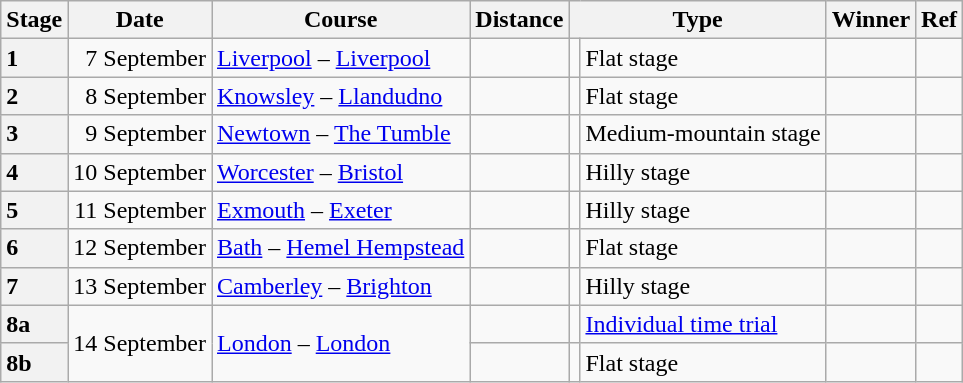<table class="wikitable">
<tr>
<th>Stage</th>
<th>Date</th>
<th>Course</th>
<th>Distance</th>
<th colspan="2">Type</th>
<th>Winner</th>
<th>Ref</th>
</tr>
<tr>
<th style="text-align:left">1</th>
<td align=right>7 September</td>
<td><a href='#'>Liverpool</a> – <a href='#'>Liverpool</a></td>
<td style="text-align:center;"></td>
<td></td>
<td>Flat stage</td>
<td></td>
<td></td>
</tr>
<tr>
<th style="text-align:left">2</th>
<td align=right>8 September</td>
<td><a href='#'>Knowsley</a> – <a href='#'>Llandudno</a></td>
<td style="text-align:center;"></td>
<td></td>
<td>Flat stage</td>
<td></td>
<td></td>
</tr>
<tr>
<th style="text-align:left">3</th>
<td align=right>9 September</td>
<td><a href='#'>Newtown</a> – <a href='#'>The Tumble</a></td>
<td style="text-align:center;"></td>
<td></td>
<td>Medium-mountain stage</td>
<td></td>
<td></td>
</tr>
<tr>
<th style="text-align:left">4</th>
<td align=right>10 September</td>
<td><a href='#'>Worcester</a> – <a href='#'>Bristol</a></td>
<td style="text-align:center;"></td>
<td></td>
<td>Hilly stage</td>
<td></td>
<td></td>
</tr>
<tr>
<th style="text-align:left">5</th>
<td align=right>11 September</td>
<td><a href='#'>Exmouth</a> – <a href='#'>Exeter</a></td>
<td style="text-align:center;"></td>
<td></td>
<td>Hilly stage</td>
<td></td>
<td></td>
</tr>
<tr>
<th style="text-align:left">6</th>
<td align=right>12 September</td>
<td><a href='#'>Bath</a> – <a href='#'>Hemel Hempstead</a></td>
<td style="text-align:center;"></td>
<td></td>
<td>Flat stage</td>
<td></td>
<td></td>
</tr>
<tr>
<th style="text-align:left">7</th>
<td align=right>13 September</td>
<td><a href='#'>Camberley</a> – <a href='#'>Brighton</a></td>
<td style="text-align:center;"></td>
<td></td>
<td>Hilly stage</td>
<td></td>
<td></td>
</tr>
<tr>
<th style="text-align:left">8a</th>
<td align=right rowspan=2>14 September</td>
<td rowspan=2><a href='#'>London</a> – <a href='#'>London</a></td>
<td style="text-align:center;"></td>
<td></td>
<td><a href='#'>Individual time trial</a></td>
<td></td>
<td></td>
</tr>
<tr>
<th style="text-align:left">8b</th>
<td style="text-align:center;"></td>
<td></td>
<td>Flat stage</td>
<td></td>
<td></td>
</tr>
</table>
